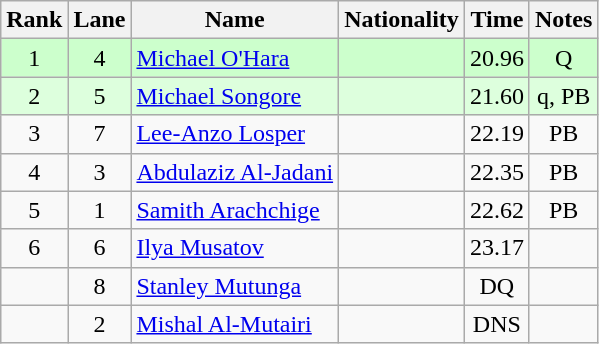<table class="wikitable sortable" style="text-align:center">
<tr>
<th>Rank</th>
<th>Lane</th>
<th>Name</th>
<th>Nationality</th>
<th>Time</th>
<th>Notes</th>
</tr>
<tr bgcolor=ccffcc>
<td>1</td>
<td>4</td>
<td align=left><a href='#'>Michael O'Hara</a></td>
<td align=left></td>
<td>20.96</td>
<td>Q</td>
</tr>
<tr bgcolor=ddffdd>
<td>2</td>
<td>5</td>
<td align=left><a href='#'>Michael Songore</a></td>
<td align=left></td>
<td>21.60</td>
<td>q, PB</td>
</tr>
<tr>
<td>3</td>
<td>7</td>
<td align=left><a href='#'>Lee-Anzo Losper</a></td>
<td align=left></td>
<td>22.19</td>
<td>PB</td>
</tr>
<tr>
<td>4</td>
<td>3</td>
<td align=left><a href='#'>Abdulaziz Al-Jadani</a></td>
<td align=left></td>
<td>22.35</td>
<td>PB</td>
</tr>
<tr>
<td>5</td>
<td>1</td>
<td align=left><a href='#'>Samith Arachchige</a></td>
<td align=left></td>
<td>22.62</td>
<td>PB</td>
</tr>
<tr>
<td>6</td>
<td>6</td>
<td align=left><a href='#'>Ilya Musatov</a></td>
<td align=left></td>
<td>23.17</td>
<td></td>
</tr>
<tr>
<td></td>
<td>8</td>
<td align=left><a href='#'>Stanley Mutunga</a></td>
<td align=left></td>
<td>DQ</td>
<td></td>
</tr>
<tr>
<td></td>
<td>2</td>
<td align=left><a href='#'>Mishal Al-Mutairi</a></td>
<td align=left></td>
<td>DNS</td>
<td></td>
</tr>
</table>
